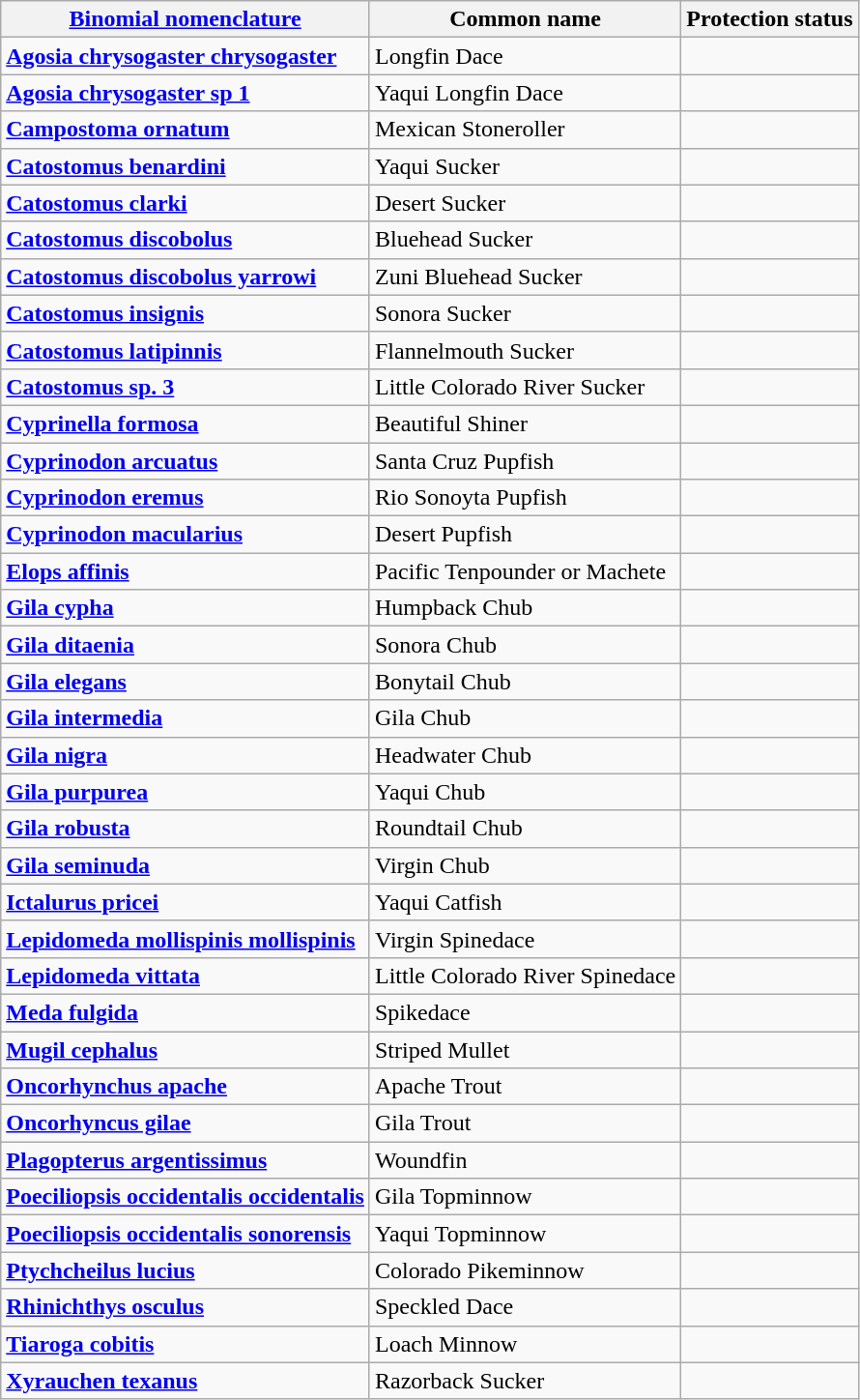<table class="wikitable">
<tr>
<th><a href='#'>Binomial nomenclature</a></th>
<th>Common name</th>
<th>Protection status</th>
</tr>
<tr>
<td><strong><a href='#'>Agosia chrysogaster chrysogaster</a></strong></td>
<td>Longfin Dace</td>
<td></td>
</tr>
<tr>
<td><strong><a href='#'>Agosia chrysogaster sp 1</a></strong></td>
<td>Yaqui Longfin Dace</td>
<td></td>
</tr>
<tr>
<td><strong><a href='#'>Campostoma ornatum</a></strong></td>
<td>Mexican Stoneroller</td>
<td></td>
</tr>
<tr>
<td><strong><a href='#'>Catostomus benardini</a></strong></td>
<td>Yaqui Sucker</td>
<td></td>
</tr>
<tr>
<td><strong><a href='#'>Catostomus clarki</a></strong></td>
<td>Desert Sucker</td>
<td></td>
</tr>
<tr>
<td><strong><a href='#'>Catostomus discobolus</a></strong></td>
<td>Bluehead Sucker</td>
<td></td>
</tr>
<tr>
<td><strong><a href='#'>Catostomus discobolus yarrowi</a></strong></td>
<td>Zuni Bluehead Sucker</td>
<td></td>
</tr>
<tr>
<td><strong><a href='#'>Catostomus insignis</a></strong></td>
<td>Sonora Sucker</td>
<td></td>
</tr>
<tr>
<td><strong><a href='#'>Catostomus latipinnis</a></strong></td>
<td>Flannelmouth Sucker</td>
<td></td>
</tr>
<tr>
<td><strong><a href='#'>Catostomus sp. 3</a></strong></td>
<td>Little Colorado River Sucker</td>
<td></td>
</tr>
<tr>
<td><strong><a href='#'>Cyprinella formosa</a></strong></td>
<td>Beautiful Shiner</td>
<td></td>
</tr>
<tr>
<td><strong><a href='#'>Cyprinodon arcuatus</a></strong></td>
<td>Santa Cruz Pupfish</td>
<td></td>
</tr>
<tr>
<td><strong><a href='#'>Cyprinodon eremus</a></strong></td>
<td>Rio Sonoyta Pupfish</td>
<td></td>
</tr>
<tr>
<td><strong><a href='#'>Cyprinodon macularius</a></strong></td>
<td>Desert Pupfish</td>
<td></td>
</tr>
<tr>
<td><strong><a href='#'>Elops affinis</a></strong></td>
<td>Pacific Tenpounder or Machete</td>
<td></td>
</tr>
<tr>
<td><strong><a href='#'>Gila cypha</a></strong></td>
<td>Humpback Chub</td>
<td></td>
</tr>
<tr>
<td><strong><a href='#'>Gila ditaenia</a></strong></td>
<td>Sonora Chub</td>
<td></td>
</tr>
<tr>
<td><strong><a href='#'>Gila elegans</a></strong></td>
<td>Bonytail Chub</td>
<td></td>
</tr>
<tr>
<td><strong><a href='#'>Gila intermedia</a></strong></td>
<td>Gila Chub</td>
<td></td>
</tr>
<tr>
<td><strong><a href='#'>Gila nigra</a></strong></td>
<td>Headwater Chub</td>
<td></td>
</tr>
<tr>
<td><strong><a href='#'>Gila purpurea</a></strong></td>
<td>Yaqui Chub</td>
<td></td>
</tr>
<tr>
<td><strong><a href='#'>Gila robusta</a></strong></td>
<td>Roundtail Chub</td>
<td></td>
</tr>
<tr>
<td><strong><a href='#'>Gila seminuda</a></strong></td>
<td>Virgin Chub</td>
<td></td>
</tr>
<tr>
<td><strong><a href='#'>Ictalurus pricei</a></strong></td>
<td>Yaqui Catfish</td>
<td></td>
</tr>
<tr>
<td><strong><a href='#'>Lepidomeda mollispinis mollispinis</a></strong></td>
<td>Virgin Spinedace</td>
<td></td>
</tr>
<tr>
<td><strong><a href='#'>Lepidomeda vittata</a></strong></td>
<td>Little Colorado River Spinedace</td>
<td></td>
</tr>
<tr>
<td><strong><a href='#'>Meda fulgida</a></strong></td>
<td>Spikedace</td>
<td></td>
</tr>
<tr>
<td><strong><a href='#'>Mugil cephalus</a></strong></td>
<td>Striped Mullet</td>
<td></td>
</tr>
<tr>
<td><strong><a href='#'>Oncorhynchus apache</a></strong></td>
<td>Apache Trout</td>
<td></td>
</tr>
<tr>
<td><strong><a href='#'>Oncorhyncus gilae</a></strong></td>
<td>Gila Trout</td>
<td></td>
</tr>
<tr>
<td><strong><a href='#'>Plagopterus argentissimus</a></strong></td>
<td>Woundfin</td>
<td></td>
</tr>
<tr>
<td><strong><a href='#'>Poeciliopsis occidentalis occidentalis</a></strong></td>
<td>Gila Topminnow</td>
<td></td>
</tr>
<tr>
<td><strong><a href='#'>Poeciliopsis occidentalis sonorensis</a></strong></td>
<td>Yaqui Topminnow</td>
<td></td>
</tr>
<tr>
<td><strong><a href='#'>Ptychcheilus lucius</a></strong></td>
<td>Colorado Pikeminnow</td>
<td></td>
</tr>
<tr>
<td><strong><a href='#'>Rhinichthys osculus</a></strong></td>
<td>Speckled Dace</td>
<td></td>
</tr>
<tr>
<td><strong><a href='#'>Tiaroga cobitis</a></strong></td>
<td>Loach Minnow</td>
<td></td>
</tr>
<tr>
<td><strong><a href='#'>Xyrauchen texanus</a></strong></td>
<td>Razorback Sucker</td>
<td></td>
</tr>
</table>
